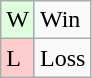<table class="wikitable">
<tr>
<td style="background:#dfd;">W</td>
<td>Win</td>
</tr>
<tr>
<td style="background:#fcc;">L</td>
<td>Loss</td>
</tr>
</table>
